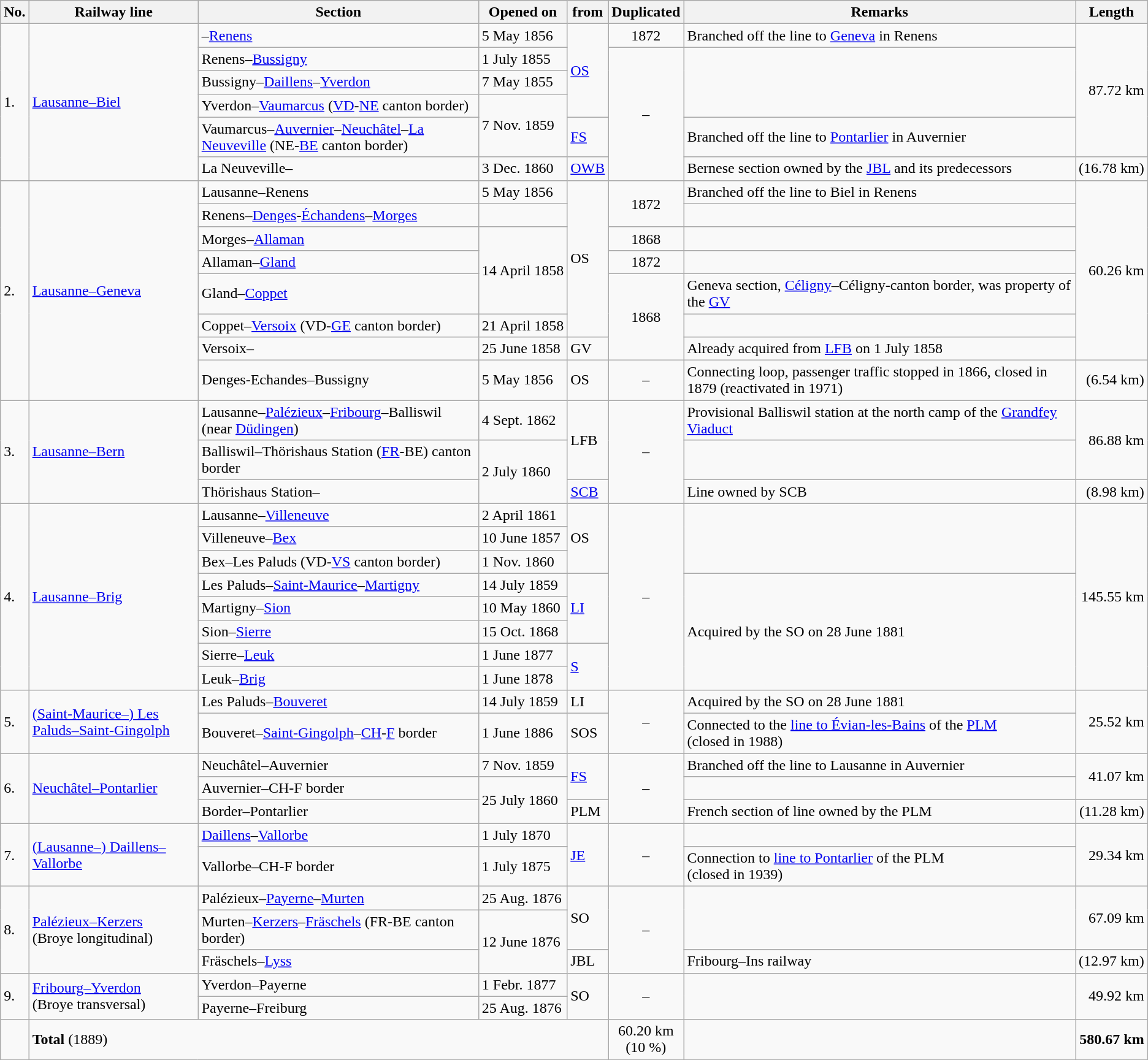<table class="wikitable">
<tr>
<th>No.</th>
<th style="width:15%">Railway line</th>
<th style="width:25%">Section</th>
<th>Opened on</th>
<th>from</th>
<th>Duplicated</th>
<th style="width:35%">Remarks</th>
<th>Length</th>
</tr>
<tr>
<td rowspan="6">1.</td>
<td rowspan="6"><a href='#'>Lausanne–Biel</a></td>
<td>–<a href='#'>Renens</a></td>
<td>5 May 1856</td>
<td rowspan="4"><a href='#'>OS</a></td>
<td style="text-align:center">1872</td>
<td>Branched off the line to  <a href='#'>Geneva</a> in Renens</td>
<td rowspan="5" style="text-align:right">87.72 km</td>
</tr>
<tr>
<td>Renens–<a href='#'>Bussigny</a></td>
<td>1 July 1855</td>
<td rowspan="5" style="text-align:center">–</td>
<td rowspan="3"></td>
</tr>
<tr>
<td>Bussigny–<a href='#'>Daillens</a>–<a href='#'>Yverdon</a></td>
<td>7 May 1855</td>
</tr>
<tr>
<td>Yverdon–<a href='#'>Vaumarcus</a> (<a href='#'>VD</a>-<a href='#'>NE</a> canton border)</td>
<td rowspan="2">7 Nov. 1859</td>
</tr>
<tr>
<td>Vaumarcus–<a href='#'>Auvernier</a>–<a href='#'>Neuchâtel</a>–<a href='#'>La Neuveville</a> (NE-<a href='#'>BE</a> canton border)</td>
<td><a href='#'>FS</a></td>
<td>Branched off the line to <a href='#'>Pontarlier</a> in Auvernier</td>
</tr>
<tr>
<td La Neuveville>La Neuveville–</td>
<td>3 Dec. 1860</td>
<td><a href='#'>OWB</a></td>
<td>Bernese section owned by the <a href='#'>JBL</a> and its predecessors</td>
<td style="text-align:right">(16.78 km)</td>
</tr>
<tr>
<td rowspan="8">2.</td>
<td rowspan="8"><a href='#'>Lausanne–Geneva</a></td>
<td>Lausanne–Renens</td>
<td>5 May 1856</td>
<td rowspan="6">OS</td>
<td rowspan="2" style="text-align:center">1872</td>
<td>Branched off the line to Biel in Renens</td>
<td rowspan="7" style="text-align:right">60.26 km</td>
</tr>
<tr>
<td>Renens–<a href='#'>Denges</a>-<a href='#'>Échandens</a>–<a href='#'>Morges</a></td>
<td 1></td>
<td></td>
</tr>
<tr>
<td>Morges–<a href='#'>Allaman</a></td>
<td rowspan="3">14 April 1858</td>
<td style="text-align:center">1868</td>
<td></td>
</tr>
<tr>
<td>Allaman–<a href='#'>Gland</a></td>
<td style="text-align:center">1872</td>
</tr>
<tr>
<td>Gland–<a href='#'>Coppet</a></td>
<td rowspan="3" style="text-align:center">1868</td>
<td>Geneva section, <a href='#'>Céligny</a>–Céligny-canton border, was property of the <a href='#'>GV</a></td>
</tr>
<tr>
<td>Coppet–<a href='#'>Versoix</a> (VD-<a href='#'>GE</a> canton border)</td>
<td>21 April 1858</td>
<td></td>
</tr>
<tr>
<td>Versoix–</td>
<td>25 June 1858</td>
<td>GV</td>
<td>Already acquired from <a href='#'>LFB</a> on 1 July 1858</td>
</tr>
<tr>
<td>Denges-Echandes–Bussigny</td>
<td>5 May 1856</td>
<td>OS</td>
<td style="text-align:center">–</td>
<td>Connecting loop, passenger traffic stopped in 1866, closed in 1879 (reactivated in 1971)</td>
<td style="text-align:right"> (6.54 km)</td>
</tr>
<tr>
<td rowspan="3">3.</td>
<td rowspan="3"><a href='#'>Lausanne–Bern</a></td>
<td>Lausanne–<a href='#'>Palézieux</a>–<a href='#'>Fribourg</a>–Balliswil (near <a href='#'>Düdingen</a>)</td>
<td>4 Sept. 1862</td>
<td rowspan="2">LFB</td>
<td rowspan="3" style="text-align:center">–</td>
<td>Provisional Balliswil station at the north camp of the <a href='#'>Grandfey Viaduct</a></td>
<td rowspan="2" style="text-align:right">86.88 km</td>
</tr>
<tr>
<td>Balliswil–Thörishaus Station (<a href='#'>FR</a>-BE) canton border</td>
<td rowspan="2">2 July 1860</td>
<td></td>
</tr>
<tr>
<td>Thörishaus Station–</td>
<td><a href='#'>SCB</a></td>
<td>Line owned by SCB</td>
<td style="text-align:right">(8.98 km)</td>
</tr>
<tr>
<td rowspan="8">4.</td>
<td rowspan="8"><a href='#'>Lausanne–Brig</a></td>
<td>Lausanne–<a href='#'>Villeneuve</a></td>
<td>2 April 1861</td>
<td rowspan="3">OS</td>
<td rowspan="8" style="text-align:center">–</td>
<td rowspan="3"></td>
<td rowspan="8" style="text-align:right">145.55 km</td>
</tr>
<tr>
<td>Villeneuve–<a href='#'>Bex</a></td>
<td>10 June 1857</td>
</tr>
<tr>
<td>Bex–Les Paluds (VD-<a href='#'>VS</a> canton border)</td>
<td>1 Nov. 1860</td>
</tr>
<tr>
<td>Les Paluds–<a href='#'>Saint-Maurice</a>–<a href='#'>Martigny</a></td>
<td>14 July 1859</td>
<td rowspan="3"><a href='#'>LI</a></td>
<td rowspan="5">Acquired by the SO on 28 June 1881</td>
</tr>
<tr>
<td>Martigny–<a href='#'>Sion</a></td>
<td>10 May 1860</td>
</tr>
<tr>
<td>Sion–<a href='#'>Sierre</a></td>
<td>15 Oct. 1868</td>
</tr>
<tr>
<td>Sierre–<a href='#'>Leuk</a></td>
<td>1 June 1877</td>
<td rowspan="2"><a href='#'>S</a></td>
</tr>
<tr>
<td>Leuk–<a href='#'>Brig</a></td>
<td>1 June 1878</td>
</tr>
<tr>
<td rowspan="2">5.</td>
<td rowspan="2"><a href='#'>(Saint-Maurice–) Les Paluds–Saint-Gingolph</a></td>
<td>Les Paluds–<a href='#'>Bouveret</a></td>
<td>14 July 1859</td>
<td>LI</td>
<td rowspan="2" style="text-align:center">–</td>
<td>Acquired by the SO on 28 June 1881</td>
<td rowspan="2" style="text-align:right">25.52 km</td>
</tr>
<tr>
<td>Bouveret–<a href='#'>Saint-Gingolph</a>–<a href='#'>CH</a>-<a href='#'>F</a> border</td>
<td>1 June 1886</td>
<td>SOS</td>
<td>Connected to the <a href='#'>line to Évian-les-Bains</a> of the <a href='#'>PLM</a><br>(closed in 1988)</td>
</tr>
<tr>
<td rowspan="3">6.</td>
<td rowspan="3"><a href='#'>Neuchâtel–Pontarlier</a></td>
<td>Neuchâtel–Auvernier</td>
<td>7 Nov. 1859</td>
<td rowspan="2"><a href='#'>FS</a></td>
<td rowspan="3" style="text-align:center">–</td>
<td>Branched off the line to Lausanne in Auvernier</td>
<td rowspan="2" style="text-align:right">41.07 km</td>
</tr>
<tr>
<td>Auvernier–CH-F border</td>
<td rowspan="2">25 July 1860</td>
<td></td>
</tr>
<tr>
<td>Border–Pontarlier</td>
<td>PLM</td>
<td>French section of line owned by the PLM</td>
<td style="text-align:right">(11.28 km)</td>
</tr>
<tr>
<td rowspan="2">7.</td>
<td rowspan="2"><a href='#'>(Lausanne–) Daillens–Vallorbe</a></td>
<td><a href='#'>Daillens</a>–<a href='#'>Vallorbe</a></td>
<td>1 July 1870</td>
<td rowspan="2"><a href='#'>JE</a></td>
<td rowspan="2" style="text-align:center">–</td>
<td></td>
<td rowspan="2" style="text-align:right">29.34 km</td>
</tr>
<tr>
<td>Vallorbe–CH-F border</td>
<td>1 July 1875</td>
<td>Connection to <a href='#'>line to Pontarlier</a> of the PLM<br>(closed in 1939)</td>
</tr>
<tr>
<td rowspan="3">8.</td>
<td rowspan="3"><a href='#'>Palézieux–Kerzers</a><br>(Broye longitudinal)</td>
<td>Palézieux–<a href='#'>Payerne</a>–<a href='#'>Murten</a></td>
<td>25 Aug. 1876</td>
<td rowspan="2">SO</td>
<td rowspan="3" style="text-align:center">–</td>
<td rowspan="2"></td>
<td rowspan="2" style="text-align:right">67.09 km</td>
</tr>
<tr>
<td>Murten–<a href='#'>Kerzers</a>–<a href='#'>Fräschels</a> (FR-BE canton border)</td>
<td rowspan="2">12 June 1876</td>
</tr>
<tr>
<td>Fräschels–<a href='#'>Lyss</a></td>
<td>JBL</td>
<td>Fribourg–Ins railway</td>
<td style="text-align:right">(12.97 km)</td>
</tr>
<tr>
<td rowspan="2">9.</td>
<td rowspan="2"><a href='#'>Fribourg–Yverdon</a><br>(Broye transversal)</td>
<td>Yverdon–Payerne</td>
<td>1 Febr. 1877</td>
<td rowspan="2">SO</td>
<td rowspan="2" style="text-align:center">–</td>
<td rowspan="2"></td>
<td rowspan="2" style="text-align:right">49.92 km</td>
</tr>
<tr>
<td>Payerne–Freiburg</td>
<td>25 Aug. 1876</td>
</tr>
<tr>
<td></td>
<td colspan="4"><strong>Total</strong> (1889)</td>
<td style="text-align:center">60.20 km<br>(10 %)</td>
<td></td>
<td style="text-align:right"><strong>580.67 km</strong></td>
</tr>
</table>
